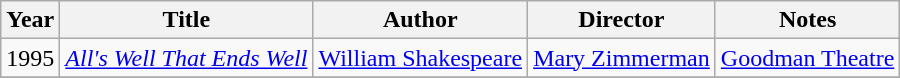<table class="wikitable">
<tr>
<th>Year</th>
<th>Title</th>
<th>Author</th>
<th>Director</th>
<th>Notes</th>
</tr>
<tr>
<td>1995</td>
<td><em><a href='#'>All's Well That Ends Well</a></em></td>
<td><a href='#'>William Shakespeare</a></td>
<td><a href='#'>Mary Zimmerman</a></td>
<td><a href='#'>Goodman Theatre</a></td>
</tr>
<tr>
</tr>
</table>
